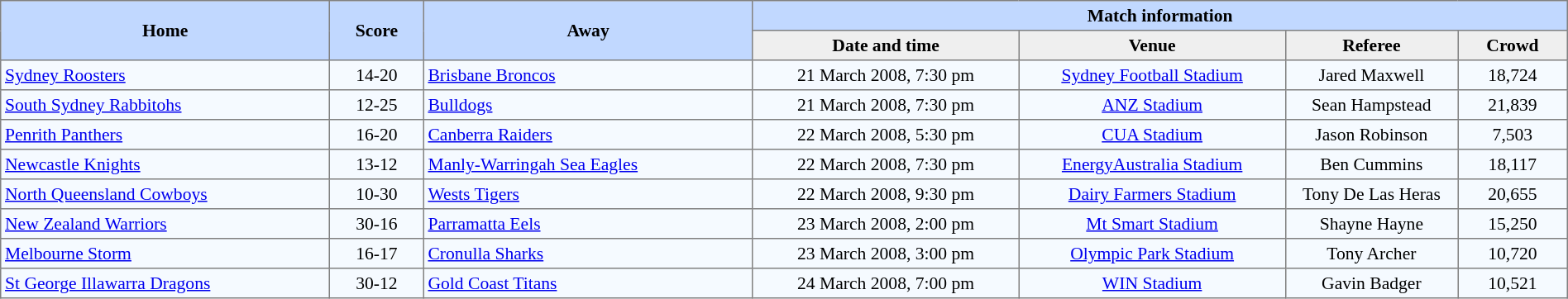<table border=1 style="border-collapse:collapse; font-size:90%;" cellpadding=3 cellspacing=0 width=100%>
<tr bgcolor=#C1D8FF>
<th rowspan=2 width=21%>Home</th>
<th rowspan=2 width=6%>Score</th>
<th rowspan=2 width=21%>Away</th>
<th colspan=6>Match information</th>
</tr>
<tr bgcolor=#EFEFEF>
<th width=17%>Date and time</th>
<th width=17%>Venue</th>
<th width=11%>Referee</th>
<th width=7%>Crowd</th>
</tr>
<tr align=center bgcolor=#F5FAFF>
<td align=left> <a href='#'>Sydney Roosters</a></td>
<td>14-20</td>
<td align=left> <a href='#'>Brisbane Broncos</a></td>
<td>21 March 2008, 7:30 pm</td>
<td><a href='#'>Sydney Football Stadium</a></td>
<td>Jared Maxwell</td>
<td>18,724</td>
</tr>
<tr align=center bgcolor=#F5FAFF>
<td align=left> <a href='#'>South Sydney Rabbitohs</a></td>
<td>12-25</td>
<td align=left> <a href='#'>Bulldogs</a></td>
<td>21 March 2008, 7:30 pm</td>
<td><a href='#'>ANZ Stadium</a></td>
<td>Sean Hampstead</td>
<td>21,839</td>
</tr>
<tr align=center bgcolor=#F5FAFF>
<td align=left> <a href='#'>Penrith Panthers</a></td>
<td>16-20</td>
<td align=left> <a href='#'>Canberra Raiders</a></td>
<td>22 March 2008, 5:30 pm</td>
<td><a href='#'>CUA Stadium</a></td>
<td>Jason Robinson</td>
<td>7,503</td>
</tr>
<tr align=center bgcolor=#F5FAFF>
<td align=left> <a href='#'>Newcastle Knights</a></td>
<td>13-12</td>
<td align=left> <a href='#'>Manly-Warringah Sea Eagles</a></td>
<td>22 March 2008, 7:30 pm</td>
<td><a href='#'>EnergyAustralia Stadium</a></td>
<td>Ben Cummins</td>
<td>18,117</td>
</tr>
<tr align=center bgcolor=#F5FAFF>
<td align=left> <a href='#'>North Queensland Cowboys</a></td>
<td>10-30</td>
<td align=left> <a href='#'>Wests Tigers</a></td>
<td>22 March 2008, 9:30 pm</td>
<td><a href='#'>Dairy Farmers Stadium</a></td>
<td>Tony De Las Heras</td>
<td>20,655</td>
</tr>
<tr align=center bgcolor=#F5FAFF>
<td align=left> <a href='#'>New Zealand Warriors</a></td>
<td>30-16</td>
<td align=left> <a href='#'>Parramatta Eels</a></td>
<td>23 March 2008, 2:00 pm</td>
<td><a href='#'>Mt Smart Stadium</a></td>
<td>Shayne Hayne</td>
<td>15,250</td>
</tr>
<tr align=center bgcolor=#F5FAFF>
<td align=left> <a href='#'>Melbourne Storm</a></td>
<td>16-17</td>
<td align=left> <a href='#'>Cronulla Sharks</a></td>
<td>23 March 2008, 3:00 pm</td>
<td><a href='#'>Olympic Park Stadium</a></td>
<td>Tony Archer</td>
<td>10,720</td>
</tr>
<tr align=center bgcolor=#F5FAFF>
<td align=left> <a href='#'>St George Illawarra Dragons</a></td>
<td>30-12</td>
<td align=left> <a href='#'>Gold Coast Titans</a></td>
<td>24 March 2008, 7:00 pm</td>
<td><a href='#'>WIN Stadium</a></td>
<td>Gavin Badger</td>
<td>10,521</td>
</tr>
</table>
